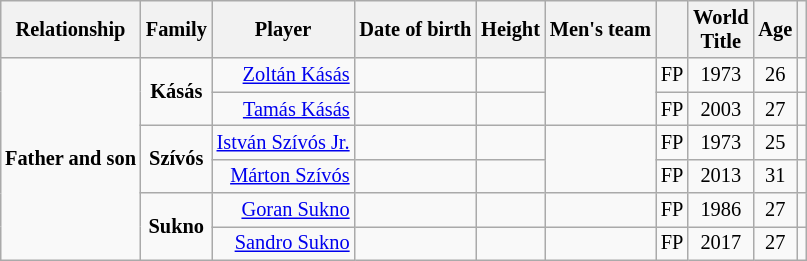<table class="wikitable sortable" style="text-align: center; font-size: 85%; margin-left: 1em;">
<tr>
<th>Relationship</th>
<th>Family</th>
<th>Player</th>
<th>Date of birth</th>
<th>Height</th>
<th>Men's team</th>
<th></th>
<th>World<br>Title</th>
<th>Age</th>
<th></th>
</tr>
<tr>
<td rowspan="6"><strong>Father and son</strong></td>
<td rowspan="2"><strong>Kásás</strong></td>
<td style="text-align: right;" data-sort-value="Kásás, Zoltán"><a href='#'>Zoltán Kásás</a></td>
<td style="text-align: right;"></td>
<td style="text-align: left;"></td>
<td rowspan="2" style="text-align: left;"></td>
<td>FP</td>
<td>1973</td>
<td>26</td>
<td></td>
</tr>
<tr>
<td style="text-align: right; data-sort-value="Kásás, Tamás"><a href='#'>Tamás Kásás</a></td>
<td style="text-align: right;"></td>
<td style="text-align: left;"></td>
<td>FP</td>
<td>2003</td>
<td>27</td>
<td></td>
</tr>
<tr>
<td rowspan="2"><strong>Szívós</strong></td>
<td style="text-align: right;" data-sort-value="Szívós Jr., István"><a href='#'>István Szívós Jr.</a></td>
<td style="text-align: right;"></td>
<td style="text-align: left;"></td>
<td rowspan="2" style="text-align: left;"></td>
<td>FP</td>
<td>1973</td>
<td>25</td>
<td></td>
</tr>
<tr>
<td style="text-align: right; data-sort-value="Szívós, Márton"><a href='#'>Márton Szívós</a></td>
<td style="text-align: right;"></td>
<td style="text-align: left;"></td>
<td>FP</td>
<td>2013</td>
<td>31</td>
<td></td>
</tr>
<tr>
<td rowspan="2"><strong>Sukno</strong></td>
<td style="text-align: right;" data-sort-value="Sukno, Goran"><a href='#'>Goran Sukno</a></td>
<td style="text-align: right;"></td>
<td style="text-align: left;"></td>
<td style="text-align: left;"></td>
<td>FP</td>
<td>1986</td>
<td>27</td>
<td></td>
</tr>
<tr>
<td style="text-align: right; data-sort-value="Sukno, Sandro"><a href='#'>Sandro Sukno</a></td>
<td style="text-align: right;"></td>
<td style="text-align: left;"></td>
<td style="text-align: left;"></td>
<td>FP</td>
<td>2017</td>
<td>27</td>
<td></td>
</tr>
</table>
